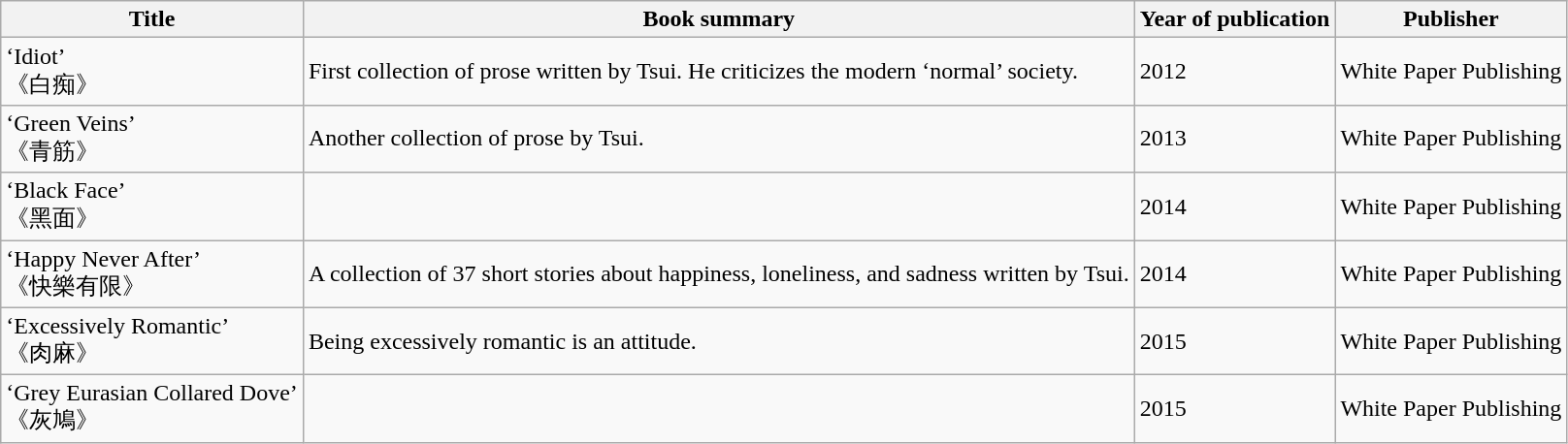<table class="wikitable">
<tr>
<th>Title</th>
<th>Book summary</th>
<th>Year of publication</th>
<th>Publisher</th>
</tr>
<tr>
<td>‘Idiot’<br>《白痴》</td>
<td>First collection of prose written by Tsui. He criticizes the modern ‘normal’ society.</td>
<td>2012</td>
<td>White Paper Publishing</td>
</tr>
<tr>
<td>‘Green Veins’<br>《青筋》</td>
<td>Another collection of prose by Tsui.</td>
<td>2013</td>
<td>White Paper Publishing</td>
</tr>
<tr>
<td>‘Black Face’<br>《黑面》</td>
<td></td>
<td>2014</td>
<td>White Paper Publishing</td>
</tr>
<tr>
<td>‘Happy Never After’<br>《快樂有限》</td>
<td>A collection of 37 short stories about happiness, loneliness, and sadness written by Tsui.</td>
<td>2014</td>
<td>White Paper Publishing</td>
</tr>
<tr>
<td>‘Excessively Romantic’<br>《肉麻》</td>
<td>Being excessively romantic is an attitude.</td>
<td>2015</td>
<td>White Paper Publishing</td>
</tr>
<tr>
<td>‘Grey Eurasian Collared Dove’<br>《灰鳩》</td>
<td></td>
<td>2015</td>
<td>White Paper Publishing</td>
</tr>
</table>
